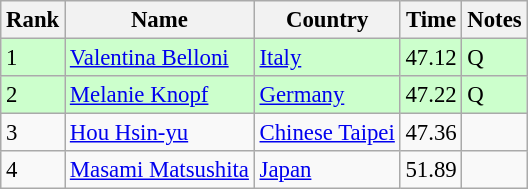<table class="wikitable" style="font-size:95%" style="text-align:center; width:35em;">
<tr>
<th>Rank</th>
<th>Name</th>
<th>Country</th>
<th>Time</th>
<th>Notes</th>
</tr>
<tr bgcolor=ccffcc>
<td>1</td>
<td align=left><a href='#'>Valentina Belloni</a></td>
<td align="left"> <a href='#'>Italy</a></td>
<td>47.12</td>
<td>Q</td>
</tr>
<tr bgcolor=ccffcc>
<td>2</td>
<td align=left><a href='#'>Melanie Knopf</a></td>
<td align="left"> <a href='#'>Germany</a></td>
<td>47.22</td>
<td>Q</td>
</tr>
<tr>
<td>3</td>
<td align=left><a href='#'>Hou Hsin-yu</a></td>
<td align="left"> <a href='#'>Chinese Taipei</a></td>
<td>47.36</td>
<td></td>
</tr>
<tr>
<td>4</td>
<td align=left><a href='#'>Masami Matsushita</a></td>
<td align=left> <a href='#'>Japan</a></td>
<td>51.89</td>
<td></td>
</tr>
</table>
